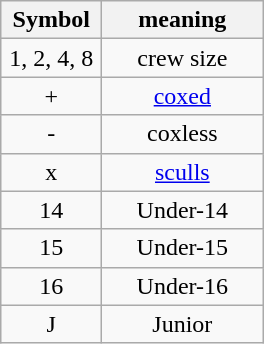<table class="wikitable" style="text-align:center">
<tr>
<th width=60>Symbol</th>
<th width=100>meaning</th>
</tr>
<tr>
<td>1, 2, 4, 8</td>
<td>crew size</td>
</tr>
<tr>
<td>+</td>
<td><a href='#'>coxed</a></td>
</tr>
<tr>
<td>-</td>
<td>coxless</td>
</tr>
<tr>
<td>x</td>
<td><a href='#'>sculls</a></td>
</tr>
<tr>
<td>14</td>
<td>Under-14</td>
</tr>
<tr>
<td>15</td>
<td>Under-15</td>
</tr>
<tr>
<td>16</td>
<td>Under-16</td>
</tr>
<tr>
<td>J</td>
<td>Junior</td>
</tr>
</table>
